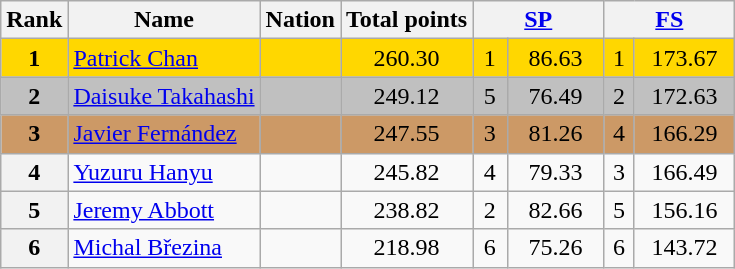<table class="wikitable sortable">
<tr>
<th>Rank</th>
<th>Name</th>
<th>Nation</th>
<th>Total points</th>
<th colspan="2" width="80px"><a href='#'>SP</a></th>
<th colspan="2" width="80px"><a href='#'>FS</a></th>
</tr>
<tr bgcolor="gold">
<td align="center"><strong>1</strong></td>
<td><a href='#'>Patrick Chan</a></td>
<td></td>
<td align="center">260.30</td>
<td align="center">1</td>
<td align="center">86.63</td>
<td align="center">1</td>
<td align="center">173.67</td>
</tr>
<tr bgcolor="silver">
<td align="center"><strong>2</strong></td>
<td><a href='#'>Daisuke Takahashi</a></td>
<td></td>
<td align="center">249.12</td>
<td align="center">5</td>
<td align="center">76.49</td>
<td align="center">2</td>
<td align="center">172.63</td>
</tr>
<tr bgcolor="cc9966">
<td align="center"><strong>3</strong></td>
<td><a href='#'>Javier Fernández</a></td>
<td></td>
<td align="center">247.55</td>
<td align="center">3</td>
<td align="center">81.26</td>
<td align="center">4</td>
<td align="center">166.29</td>
</tr>
<tr>
<th>4</th>
<td><a href='#'>Yuzuru Hanyu</a></td>
<td></td>
<td align="center">245.82</td>
<td align="center">4</td>
<td align="center">79.33</td>
<td align="center">3</td>
<td align="center">166.49</td>
</tr>
<tr>
<th>5</th>
<td><a href='#'>Jeremy Abbott</a></td>
<td></td>
<td align="center">238.82</td>
<td align="center">2</td>
<td align="center">82.66</td>
<td align="center">5</td>
<td align="center">156.16</td>
</tr>
<tr>
<th>6</th>
<td><a href='#'>Michal Březina</a></td>
<td></td>
<td align="center">218.98</td>
<td align="center">6</td>
<td align="center">75.26</td>
<td align="center">6</td>
<td align="center">143.72</td>
</tr>
</table>
